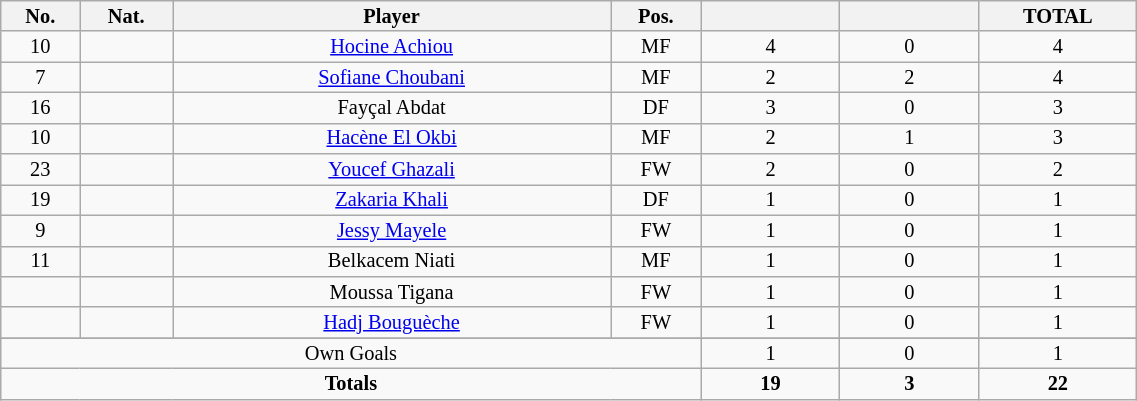<table class="wikitable sortable alternance"  style="font-size:85%; text-align:center; line-height:14px; width:60%;">
<tr>
<th width=10>No.</th>
<th width=10>Nat.</th>
<th width=140>Player</th>
<th width=10>Pos.</th>
<th width=40></th>
<th width=40></th>
<th width=10>TOTAL</th>
</tr>
<tr>
<td>10</td>
<td></td>
<td><a href='#'>Hocine Achiou</a></td>
<td>MF</td>
<td>4</td>
<td>0</td>
<td>4</td>
</tr>
<tr>
<td>7</td>
<td></td>
<td><a href='#'>Sofiane Choubani</a></td>
<td>MF</td>
<td>2</td>
<td>2</td>
<td>4</td>
</tr>
<tr>
<td>16</td>
<td></td>
<td>Fayçal Abdat</td>
<td>DF</td>
<td>3</td>
<td>0</td>
<td>3</td>
</tr>
<tr>
<td>10</td>
<td></td>
<td><a href='#'>Hacène El Okbi</a></td>
<td>MF</td>
<td>2</td>
<td>1</td>
<td>3</td>
</tr>
<tr>
<td>23</td>
<td></td>
<td><a href='#'>Youcef Ghazali</a></td>
<td>FW</td>
<td>2</td>
<td>0</td>
<td>2</td>
</tr>
<tr>
<td>19</td>
<td></td>
<td><a href='#'>Zakaria Khali</a></td>
<td>DF</td>
<td>1</td>
<td>0</td>
<td>1</td>
</tr>
<tr>
<td>9</td>
<td></td>
<td><a href='#'>Jessy Mayele</a></td>
<td>FW</td>
<td>1</td>
<td>0</td>
<td>1</td>
</tr>
<tr>
<td>11</td>
<td></td>
<td>Belkacem Niati</td>
<td>MF</td>
<td>1</td>
<td>0</td>
<td>1</td>
</tr>
<tr>
<td></td>
<td></td>
<td>Moussa Tigana</td>
<td>FW</td>
<td>1</td>
<td>0</td>
<td>1</td>
</tr>
<tr>
<td></td>
<td></td>
<td><a href='#'>Hadj Bouguèche</a></td>
<td>FW</td>
<td>1</td>
<td>0</td>
<td>1</td>
</tr>
<tr>
</tr>
<tr class="sortbottom">
<td colspan="4">Own Goals</td>
<td>1</td>
<td>0</td>
<td>1</td>
</tr>
<tr class="sortbottom">
<td colspan="4"><strong>Totals</strong></td>
<td><strong>19</strong></td>
<td><strong>3</strong></td>
<td><strong>22</strong></td>
</tr>
</table>
